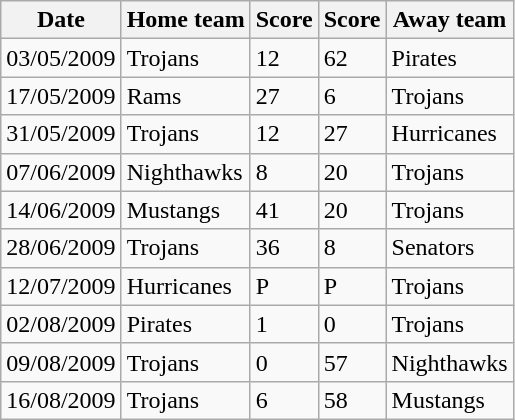<table class="wikitable" style="text-alight:left">
<tr>
<th>Date</th>
<th>Home team</th>
<th>Score</th>
<th>Score</th>
<th>Away team</th>
</tr>
<tr>
<td>03/05/2009</td>
<td>Trojans</td>
<td>12</td>
<td>62</td>
<td>Pirates</td>
</tr>
<tr>
<td>17/05/2009</td>
<td>Rams</td>
<td>27</td>
<td>6</td>
<td>Trojans</td>
</tr>
<tr>
<td>31/05/2009</td>
<td>Trojans</td>
<td>12</td>
<td>27</td>
<td>Hurricanes</td>
</tr>
<tr>
<td>07/06/2009</td>
<td>Nighthawks</td>
<td>8</td>
<td>20</td>
<td>Trojans</td>
</tr>
<tr>
<td>14/06/2009</td>
<td>Mustangs</td>
<td>41</td>
<td>20</td>
<td>Trojans</td>
</tr>
<tr>
<td>28/06/2009</td>
<td>Trojans</td>
<td>36</td>
<td>8</td>
<td>Senators</td>
</tr>
<tr>
<td>12/07/2009</td>
<td>Hurricanes</td>
<td>P</td>
<td>P</td>
<td>Trojans</td>
</tr>
<tr>
<td>02/08/2009</td>
<td>Pirates</td>
<td>1</td>
<td>0</td>
<td>Trojans</td>
</tr>
<tr>
<td>09/08/2009</td>
<td>Trojans</td>
<td>0</td>
<td>57</td>
<td>Nighthawks</td>
</tr>
<tr>
<td>16/08/2009</td>
<td>Trojans</td>
<td>6</td>
<td>58</td>
<td>Mustangs</td>
</tr>
</table>
